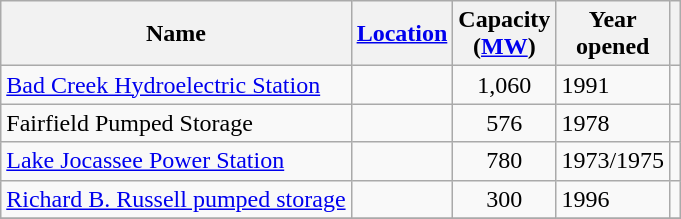<table class="wikitable sortable">
<tr>
<th>Name</th>
<th><a href='#'>Location</a></th>
<th>Capacity<br>(<a href='#'>MW</a>)</th>
<th>Year<br>opened</th>
<th></th>
</tr>
<tr>
<td><a href='#'>Bad Creek Hydroelectric Station</a></td>
<td></td>
<td align=center>1,060</td>
<td>1991</td>
<td></td>
</tr>
<tr>
<td>Fairfield Pumped Storage</td>
<td></td>
<td align=center>576</td>
<td>1978</td>
<td></td>
</tr>
<tr>
<td><a href='#'>Lake Jocassee Power Station</a></td>
<td></td>
<td align=center>780</td>
<td>1973/1975</td>
<td></td>
</tr>
<tr>
<td><a href='#'>Richard B. Russell pumped storage</a></td>
<td></td>
<td align=center>300</td>
<td>1996</td>
<td></td>
</tr>
<tr>
</tr>
</table>
